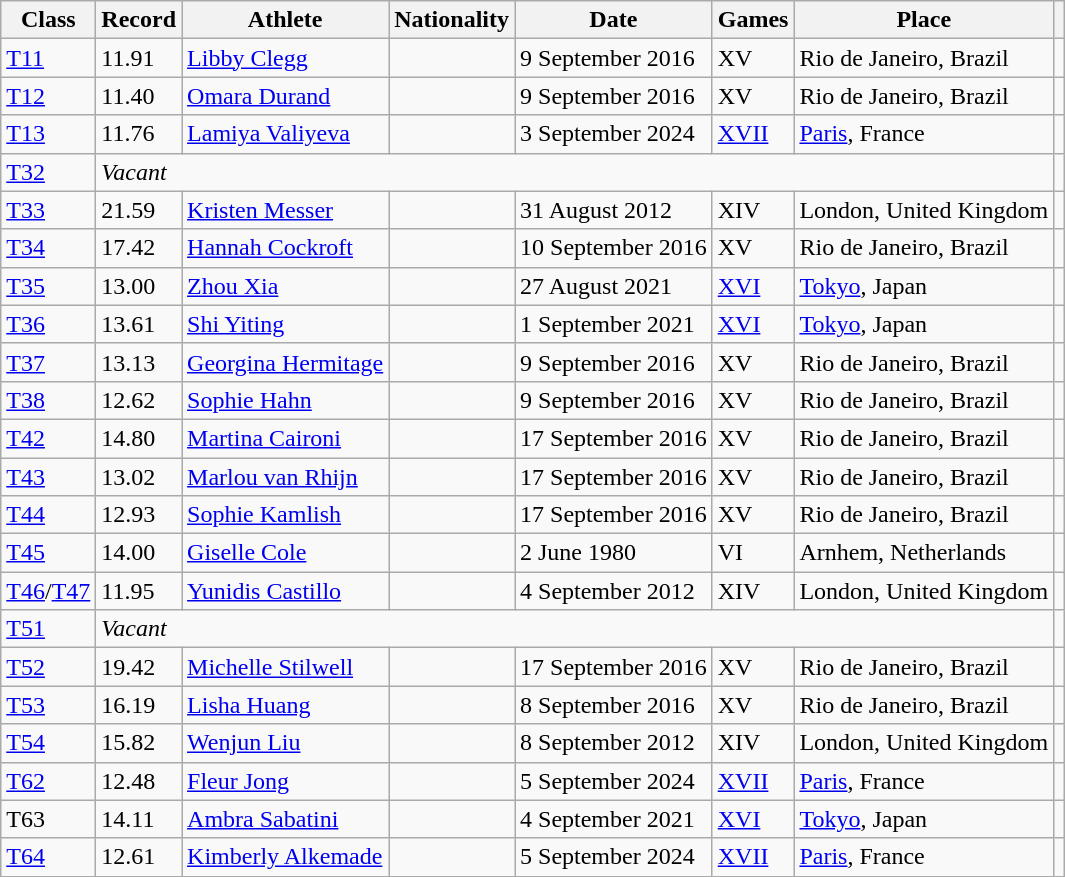<table class="wikitable">
<tr>
<th>Class</th>
<th>Record</th>
<th>Athlete</th>
<th>Nationality</th>
<th>Date</th>
<th>Games</th>
<th>Place</th>
<th></th>
</tr>
<tr>
<td><a href='#'>T11</a></td>
<td>11.91<br></td>
<td><a href='#'>Libby Clegg</a></td>
<td></td>
<td>9 September 2016</td>
<td>XV</td>
<td>Rio de Janeiro, Brazil</td>
<td></td>
</tr>
<tr>
<td><a href='#'>T12</a></td>
<td>11.40<br></td>
<td><a href='#'>Omara Durand</a></td>
<td></td>
<td>9 September 2016</td>
<td>XV</td>
<td>Rio de Janeiro, Brazil</td>
<td></td>
</tr>
<tr>
<td><a href='#'>T13</a></td>
<td>11.76<br></td>
<td><a href='#'>Lamiya Valiyeva</a></td>
<td></td>
<td>3 September 2024</td>
<td><a href='#'>XVII</a></td>
<td><a href='#'>Paris</a>, France</td>
<td></td>
</tr>
<tr>
<td><a href='#'>T32</a></td>
<td colspan="6"><em>Vacant</em></td>
<td></td>
</tr>
<tr>
<td><a href='#'>T33</a></td>
<td>21.59<br></td>
<td><a href='#'>Kristen Messer</a></td>
<td></td>
<td>31 August 2012</td>
<td>XIV</td>
<td>London, United Kingdom</td>
<td></td>
</tr>
<tr>
<td><a href='#'>T34</a></td>
<td>17.42<br></td>
<td><a href='#'>Hannah Cockroft</a></td>
<td></td>
<td>10 September 2016</td>
<td>XV</td>
<td>Rio de Janeiro, Brazil</td>
<td></td>
</tr>
<tr>
<td><a href='#'>T35</a></td>
<td>13.00<br></td>
<td><a href='#'>Zhou Xia</a></td>
<td></td>
<td>27 August 2021</td>
<td><a href='#'>XVI</a></td>
<td><a href='#'>Tokyo</a>, Japan</td>
<td></td>
</tr>
<tr>
<td><a href='#'>T36</a></td>
<td>13.61<br></td>
<td><a href='#'>Shi Yiting</a></td>
<td></td>
<td>1 September 2021</td>
<td><a href='#'>XVI</a></td>
<td><a href='#'>Tokyo</a>, Japan</td>
<td></td>
</tr>
<tr>
<td><a href='#'>T37</a></td>
<td>13.13<br></td>
<td><a href='#'>Georgina Hermitage</a></td>
<td></td>
<td>9 September 2016</td>
<td>XV</td>
<td>Rio de Janeiro, Brazil</td>
<td></td>
</tr>
<tr>
<td><a href='#'>T38</a></td>
<td>12.62<br></td>
<td><a href='#'>Sophie Hahn</a></td>
<td></td>
<td>9 September 2016</td>
<td>XV</td>
<td>Rio de Janeiro, Brazil</td>
<td></td>
</tr>
<tr>
<td><a href='#'>T42</a></td>
<td>14.80<br></td>
<td><a href='#'>Martina Caironi</a></td>
<td></td>
<td>17 September 2016</td>
<td>XV</td>
<td>Rio de Janeiro, Brazil</td>
<td></td>
</tr>
<tr>
<td><a href='#'>T43</a></td>
<td>13.02<br></td>
<td><a href='#'>Marlou van Rhijn</a></td>
<td></td>
<td>17 September 2016</td>
<td>XV</td>
<td>Rio de Janeiro, Brazil</td>
<td></td>
</tr>
<tr>
<td><a href='#'>T44</a></td>
<td>12.93<br></td>
<td><a href='#'>Sophie Kamlish</a></td>
<td></td>
<td>17 September 2016</td>
<td>XV</td>
<td>Rio de Janeiro, Brazil</td>
<td></td>
</tr>
<tr>
<td><a href='#'>T45</a></td>
<td>14.00<br></td>
<td><a href='#'>Giselle Cole</a></td>
<td></td>
<td>2 June 1980</td>
<td>VI</td>
<td>Arnhem, Netherlands</td>
<td></td>
</tr>
<tr>
<td><a href='#'>T46</a>/<a href='#'>T47</a></td>
<td>11.95<br></td>
<td><a href='#'>Yunidis Castillo</a></td>
<td></td>
<td>4 September 2012</td>
<td>XIV</td>
<td>London, United Kingdom</td>
<td></td>
</tr>
<tr>
<td><a href='#'>T51</a></td>
<td colspan="6"><em>Vacant</em></td>
<td></td>
</tr>
<tr>
<td><a href='#'>T52</a></td>
<td>19.42<br></td>
<td><a href='#'>Michelle Stilwell</a></td>
<td></td>
<td>17 September 2016</td>
<td>XV</td>
<td>Rio de Janeiro, Brazil</td>
<td></td>
</tr>
<tr>
<td><a href='#'>T53</a></td>
<td>16.19<br></td>
<td><a href='#'>Lisha Huang</a></td>
<td></td>
<td>8 September 2016</td>
<td>XV</td>
<td>Rio de Janeiro, Brazil</td>
<td></td>
</tr>
<tr>
<td><a href='#'>T54</a></td>
<td>15.82<br></td>
<td><a href='#'>Wenjun Liu</a></td>
<td></td>
<td>8 September 2012</td>
<td>XIV</td>
<td>London, United Kingdom</td>
<td></td>
</tr>
<tr>
<td><a href='#'>T62</a></td>
<td>12.48 </td>
<td><a href='#'>Fleur Jong</a></td>
<td></td>
<td>5 September 2024</td>
<td><a href='#'>XVII</a></td>
<td><a href='#'>Paris</a>, France</td>
<td></td>
</tr>
<tr>
<td>T63</td>
<td>14.11 </td>
<td><a href='#'>Ambra Sabatini</a></td>
<td></td>
<td>4 September 2021</td>
<td><a href='#'>XVI</a></td>
<td><a href='#'>Tokyo</a>, Japan</td>
<td></td>
</tr>
<tr>
<td><a href='#'>T64</a></td>
<td>12.61 </td>
<td><a href='#'>Kimberly Alkemade</a></td>
<td></td>
<td>5 September 2024</td>
<td><a href='#'>XVII</a></td>
<td><a href='#'>Paris</a>, France</td>
<td></td>
</tr>
</table>
